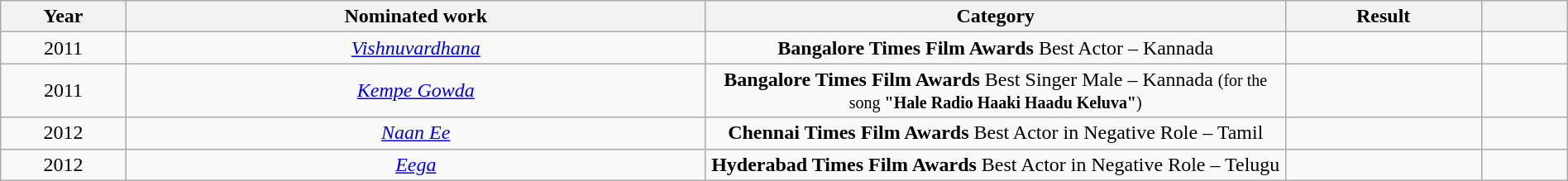<table class="wikitable" width=100%>
<tr>
<th width=8%>Year</th>
<th width=37%>Nominated work</th>
<th width=37%>Category</th>
<th width=12.5%>Result</th>
<th width=5.5%></th>
</tr>
<tr>
<td style="text-align:center;">2011</td>
<td style="text-align: center;"><em><a href='#'>Vishnuvardhana</a></em></td>
<td style="text-align: center;"><strong>Bangalore Times Film Awards</strong> Best Actor – Kannada</td>
<td></td>
<td style="text-align: center;"></td>
</tr>
<tr>
<td style="text-align:center;">2011</td>
<td style="text-align: center;"><em><a href='#'>Kempe Gowda</a></em></td>
<td style="text-align: center;"><strong>Bangalore Times Film Awards</strong> Best Singer Male – Kannada <small>(for the song <strong>"Hale Radio Haaki Haadu Keluva"</strong>)</small></td>
<td></td>
<td style="text-align: center;"></td>
</tr>
<tr>
<td style="text-align:center;">2012</td>
<td style="text-align: center;"><em><a href='#'>Naan Ee</a></em></td>
<td style="text-align: center;"><strong>Chennai Times Film Awards</strong> Best Actor in Negative Role – Tamil</td>
<td></td>
<td style="text-align: center;"></td>
</tr>
<tr>
<td style="text-align:center;">2012</td>
<td style="text-align: center;"><em><a href='#'>Eega</a></em></td>
<td style="text-align: center;"><strong>Hyderabad Times Film Awards</strong> Best Actor in Negative Role – Telugu</td>
<td></td>
<td style="text-align: center;"></td>
</tr>
</table>
